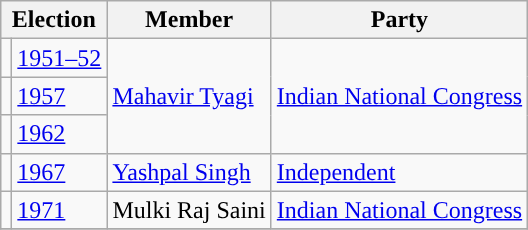<table class="wikitable sortable">
<tr>
<th colspan="2">Election</th>
<th>Member</th>
<th>Party</th>
</tr>
<tr>
<td style="background-color: "></td>
<td><a href='#'>1951–52</a></td>
<td rowspan=3><a href='#'>Mahavir Tyagi</a></td>
<td rowspan=3><a href='#'>Indian National Congress</a></td>
</tr>
<tr>
<td style="background-color: "></td>
<td><a href='#'>1957</a></td>
</tr>
<tr>
<td style="background-color: "></td>
<td><a href='#'>1962</a></td>
</tr>
<tr>
<td style="background-color: "></td>
<td><a href='#'>1967</a></td>
<td><a href='#'>Yashpal Singh</a></td>
<td><a href='#'>Independent</a></td>
</tr>
<tr>
<td style="background-color: "></td>
<td><a href='#'>1971</a></td>
<td>Mulki Raj Saini</td>
<td><a href='#'>Indian National Congress</a></td>
</tr>
<tr>
</tr>
</table>
